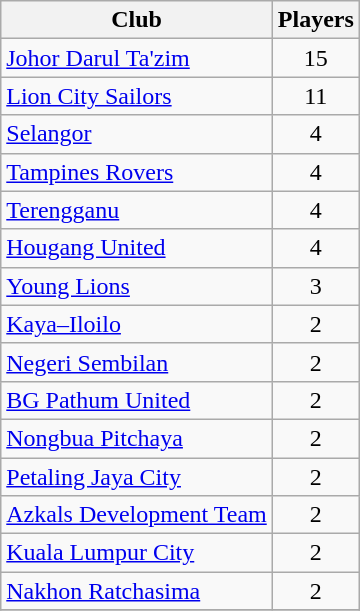<table class="wikitable sortable">
<tr>
<th>Club</th>
<th>Players</th>
</tr>
<tr>
<td> <a href='#'>Johor Darul Ta'zim</a></td>
<td align=center>15</td>
</tr>
<tr>
<td> <a href='#'>Lion City Sailors</a></td>
<td align=center>11</td>
</tr>
<tr>
<td> <a href='#'>Selangor</a></td>
<td align=center>4</td>
</tr>
<tr>
<td> <a href='#'>Tampines Rovers</a></td>
<td align=center>4</td>
</tr>
<tr>
<td> <a href='#'>Terengganu</a></td>
<td align=center>4</td>
</tr>
<tr>
<td> <a href='#'>Hougang United</a></td>
<td align=center>4</td>
</tr>
<tr>
<td> <a href='#'>Young Lions</a></td>
<td align=center>3</td>
</tr>
<tr>
<td> <a href='#'>Kaya–Iloilo</a></td>
<td align=center>2</td>
</tr>
<tr>
<td> <a href='#'>Negeri Sembilan</a></td>
<td align=center>2</td>
</tr>
<tr>
<td> <a href='#'>BG Pathum United</a></td>
<td align=center>2</td>
</tr>
<tr>
<td> <a href='#'>Nongbua Pitchaya</a></td>
<td align=center>2</td>
</tr>
<tr>
<td> <a href='#'>Petaling Jaya City</a></td>
<td align=center>2</td>
</tr>
<tr>
<td> <a href='#'>Azkals Development Team</a></td>
<td align=center>2</td>
</tr>
<tr>
<td> <a href='#'>Kuala Lumpur City</a></td>
<td align=center>2</td>
</tr>
<tr>
<td> <a href='#'>Nakhon Ratchasima</a></td>
<td align=center>2</td>
</tr>
<tr>
</tr>
</table>
